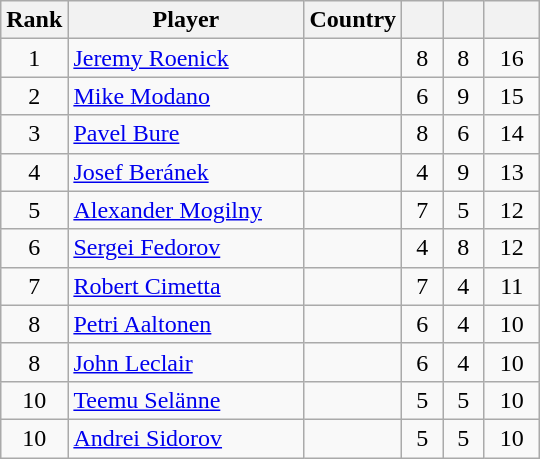<table class="wikitable sortable" style="text-align: center;">
<tr>
<th width=30>Rank</th>
<th width=150>Player</th>
<th>Country</th>
<th width=20></th>
<th width=20></th>
<th width=30></th>
</tr>
<tr>
<td>1</td>
<td align=left><a href='#'>Jeremy Roenick</a></td>
<td align=left></td>
<td>8</td>
<td>8</td>
<td>16</td>
</tr>
<tr>
<td>2</td>
<td align=left><a href='#'>Mike Modano</a></td>
<td align=left></td>
<td>6</td>
<td>9</td>
<td>15</td>
</tr>
<tr>
<td>3</td>
<td align=left><a href='#'>Pavel Bure</a></td>
<td align=left></td>
<td>8</td>
<td>6</td>
<td>14</td>
</tr>
<tr>
<td>4</td>
<td align=left><a href='#'>Josef Beránek</a></td>
<td align=left></td>
<td>4</td>
<td>9</td>
<td>13</td>
</tr>
<tr>
<td>5</td>
<td align=left><a href='#'>Alexander Mogilny</a></td>
<td align=left></td>
<td>7</td>
<td>5</td>
<td>12</td>
</tr>
<tr>
<td>6</td>
<td align=left><a href='#'>Sergei Fedorov</a></td>
<td align=left></td>
<td>4</td>
<td>8</td>
<td>12</td>
</tr>
<tr>
<td>7</td>
<td align=left><a href='#'>Robert Cimetta</a></td>
<td align=left></td>
<td>7</td>
<td>4</td>
<td>11</td>
</tr>
<tr>
<td>8</td>
<td align=left><a href='#'>Petri Aaltonen</a></td>
<td align=left></td>
<td>6</td>
<td>4</td>
<td>10</td>
</tr>
<tr>
<td>8</td>
<td align=left><a href='#'>John Leclair</a></td>
<td align=left></td>
<td>6</td>
<td>4</td>
<td>10</td>
</tr>
<tr>
<td>10</td>
<td align=left><a href='#'>Teemu Selänne</a></td>
<td align=left></td>
<td>5</td>
<td>5</td>
<td>10</td>
</tr>
<tr>
<td>10</td>
<td align=left><a href='#'>Andrei Sidorov</a></td>
<td align=left></td>
<td>5</td>
<td>5</td>
<td>10</td>
</tr>
</table>
